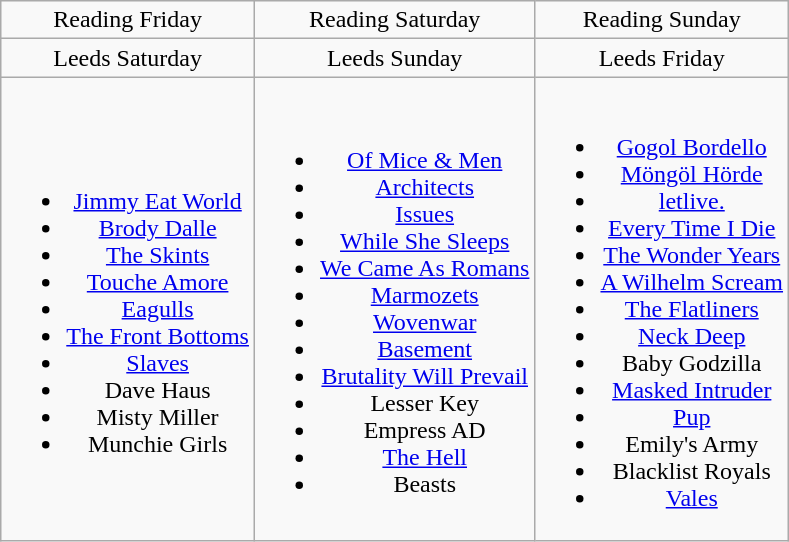<table class="wikitable" style="text-align:center;">
<tr>
<td>Reading Friday</td>
<td>Reading Saturday</td>
<td>Reading Sunday</td>
</tr>
<tr>
<td>Leeds Saturday</td>
<td>Leeds Sunday</td>
<td>Leeds Friday</td>
</tr>
<tr>
<td><br><ul><li><a href='#'>Jimmy Eat World</a></li><li><a href='#'>Brody Dalle</a></li><li><a href='#'>The Skints</a></li><li><a href='#'>Touche Amore</a></li><li><a href='#'>Eagulls</a></li><li><a href='#'>The Front Bottoms</a></li><li><a href='#'>Slaves</a></li><li>Dave Haus</li><li>Misty Miller</li><li>Munchie Girls</li></ul></td>
<td><br><ul><li><a href='#'>Of Mice & Men</a></li><li><a href='#'>Architects</a></li><li><a href='#'>Issues</a></li><li><a href='#'>While She Sleeps</a></li><li><a href='#'>We Came As Romans</a></li><li><a href='#'>Marmozets</a></li><li><a href='#'>Wovenwar</a></li><li><a href='#'>Basement</a></li><li><a href='#'>Brutality Will Prevail</a></li><li>Lesser Key</li><li>Empress AD</li><li><a href='#'>The Hell</a></li><li>Beasts</li></ul></td>
<td><br><ul><li><a href='#'>Gogol Bordello</a></li><li><a href='#'>Möngöl Hörde</a></li><li><a href='#'>letlive.</a></li><li><a href='#'>Every Time I Die</a></li><li><a href='#'>The Wonder Years</a></li><li><a href='#'>A Wilhelm Scream</a></li><li><a href='#'>The Flatliners</a></li><li><a href='#'>Neck Deep</a></li><li>Baby Godzilla</li><li><a href='#'>Masked Intruder</a></li><li><a href='#'>Pup</a></li><li>Emily's Army</li><li>Blacklist Royals</li><li><a href='#'>Vales</a></li></ul></td>
</tr>
</table>
